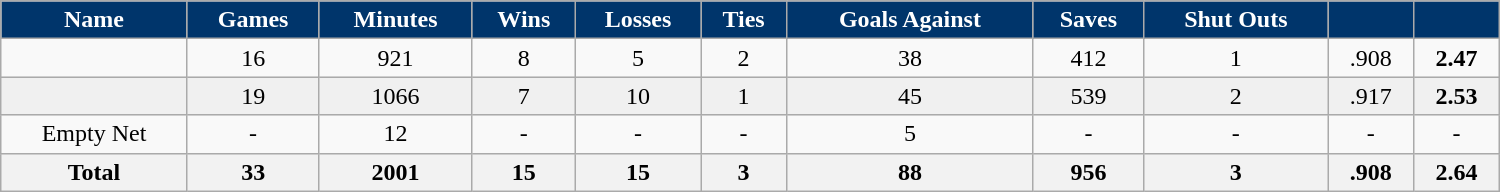<table class="wikitable sortable" width ="1000">
<tr align="center">
<th style="color:white; background:#00356B">Name</th>
<th style="color:white; background:#00356B">Games</th>
<th style="color:white; background:#00356B">Minutes</th>
<th style="color:white; background:#00356B">Wins</th>
<th style="color:white; background:#00356B">Losses</th>
<th style="color:white; background:#00356B">Ties</th>
<th style="color:white; background:#00356B">Goals Against</th>
<th style="color:white; background:#00356B">Saves</th>
<th style="color:white; background:#00356B">Shut Outs</th>
<th style="color:white; background:#00356B"><a href='#'></a></th>
<th style="color:white; background:#00356B"><a href='#'></a></th>
</tr>
<tr align="center" bgcolor="">
<td></td>
<td>16</td>
<td>921</td>
<td>8</td>
<td>5</td>
<td>2</td>
<td>38</td>
<td>412</td>
<td>1</td>
<td>.908</td>
<td><strong>2.47</strong></td>
</tr>
<tr align="center" bgcolor="f0f0f0">
<td></td>
<td>19</td>
<td>1066</td>
<td>7</td>
<td>10</td>
<td>1</td>
<td>45</td>
<td>539</td>
<td>2</td>
<td>.917</td>
<td><strong>2.53</strong></td>
</tr>
<tr align="center" bgcolor="">
<td>Empty Net</td>
<td>-</td>
<td>12</td>
<td>-</td>
<td>-</td>
<td>-</td>
<td>5</td>
<td>-</td>
<td>-</td>
<td>-</td>
<td>-</td>
</tr>
<tr>
<th>Total</th>
<th>33</th>
<th>2001</th>
<th>15</th>
<th>15</th>
<th>3</th>
<th>88</th>
<th>956</th>
<th>3</th>
<th>.908</th>
<th>2.64</th>
</tr>
</table>
